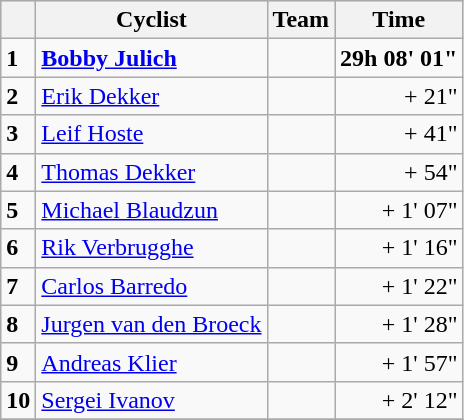<table class="wikitable">
<tr style="background:#ccccff;">
<th></th>
<th>Cyclist</th>
<th>Team</th>
<th>Time</th>
</tr>
<tr>
<td><strong>1</strong></td>
<td><strong><a href='#'>Bobby Julich</a></strong></td>
<td><strong></strong></td>
<td align="right"><strong>29h 08' 01"</strong></td>
</tr>
<tr>
<td><strong>2</strong></td>
<td><a href='#'>Erik Dekker</a></td>
<td></td>
<td align="right">+ 21"</td>
</tr>
<tr>
<td><strong>3</strong></td>
<td><a href='#'>Leif Hoste</a></td>
<td></td>
<td align="right">+ 41"</td>
</tr>
<tr>
<td><strong>4</strong></td>
<td><a href='#'>Thomas Dekker</a></td>
<td></td>
<td align="right">+ 54"</td>
</tr>
<tr>
<td><strong>5</strong></td>
<td><a href='#'>Michael Blaudzun</a></td>
<td></td>
<td align="right">+ 1' 07"</td>
</tr>
<tr>
<td><strong>6</strong></td>
<td><a href='#'>Rik Verbrugghe</a></td>
<td></td>
<td align="right">+ 1' 16"</td>
</tr>
<tr>
<td><strong>7</strong></td>
<td><a href='#'>Carlos Barredo</a></td>
<td></td>
<td align="right">+ 1' 22"</td>
</tr>
<tr>
<td><strong>8</strong></td>
<td><a href='#'>Jurgen van den Broeck</a></td>
<td></td>
<td align="right">+ 1' 28"</td>
</tr>
<tr>
<td><strong>9</strong></td>
<td><a href='#'>Andreas Klier</a></td>
<td></td>
<td align="right">+ 1' 57"</td>
</tr>
<tr>
<td><strong>10</strong></td>
<td><a href='#'>Sergei Ivanov</a></td>
<td></td>
<td align="right">+ 2' 12"</td>
</tr>
<tr>
</tr>
</table>
